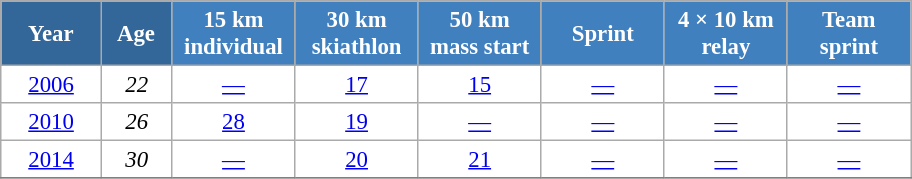<table class="wikitable" style="font-size:95%; text-align:center; border:grey solid 1px; border-collapse:collapse; background:#ffffff;">
<tr>
<th style="background-color:#369; color:white; width:60px;"> Year </th>
<th style="background-color:#369; color:white; width:40px;"> Age </th>
<th style="background-color:#4180be; color:white; width:75px;"> 15 km <br> individual </th>
<th style="background-color:#4180be; color:white; width:75px;"> 30 km <br> skiathlon </th>
<th style="background-color:#4180be; color:white; width:75px;"> 50 km <br> mass start </th>
<th style="background-color:#4180be; color:white; width:75px;"> Sprint </th>
<th style="background-color:#4180be; color:white; width:75px;"> 4 × 10 km <br> relay </th>
<th style="background-color:#4180be; color:white; width:75px;"> Team <br> sprint </th>
</tr>
<tr>
<td><a href='#'>2006</a></td>
<td><em>22</em></td>
<td><a href='#'>—</a></td>
<td><a href='#'>17</a></td>
<td><a href='#'>15</a></td>
<td><a href='#'>—</a></td>
<td><a href='#'>—</a></td>
<td><a href='#'>—</a></td>
</tr>
<tr>
<td><a href='#'>2010</a></td>
<td><em>26</em></td>
<td><a href='#'>28</a></td>
<td><a href='#'>19</a></td>
<td><a href='#'>—</a></td>
<td><a href='#'>—</a></td>
<td><a href='#'>—</a></td>
<td><a href='#'>—</a></td>
</tr>
<tr>
<td><a href='#'>2014</a></td>
<td><em>30</em></td>
<td><a href='#'>—</a></td>
<td><a href='#'>20</a></td>
<td><a href='#'>21</a></td>
<td><a href='#'>—</a></td>
<td><a href='#'>—</a></td>
<td><a href='#'>—</a></td>
</tr>
<tr>
</tr>
</table>
